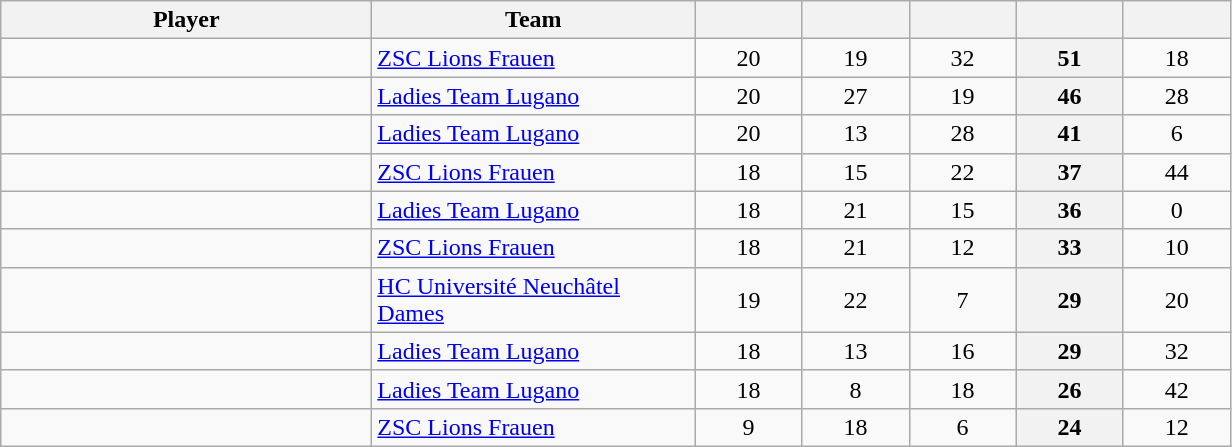<table class="wikitable sortable" style="text-align: center">
<tr>
<th style="width: 15em;">Player</th>
<th style="width: 13em;">Team</th>
<th style="width: 4em;"></th>
<th style="width: 4em;"></th>
<th style="width: 4em;"></th>
<th style="width: 4em;"></th>
<th style="width: 4em;"></th>
</tr>
<tr>
<td style="text-align:left;"> </td>
<td style="text-align:left;"><a href='#'>ZSC Lions Frauen</a></td>
<td>20</td>
<td>19</td>
<td>32</td>
<th>51</th>
<td>18</td>
</tr>
<tr>
<td style="text-align:left;"> </td>
<td style="text-align:left;"><a href='#'>Ladies Team Lugano</a></td>
<td>20</td>
<td>27</td>
<td>19</td>
<th>46</th>
<td>28</td>
</tr>
<tr>
<td style="text-align:left;"> </td>
<td style="text-align:left;"><a href='#'>Ladies Team Lugano</a></td>
<td>20</td>
<td>13</td>
<td>28</td>
<th>41</th>
<td>6</td>
</tr>
<tr>
<td style="text-align:left;"> </td>
<td style="text-align:left;"><a href='#'>ZSC Lions Frauen</a></td>
<td>18</td>
<td>15</td>
<td>22</td>
<th>37</th>
<td>44</td>
</tr>
<tr>
<td style="text-align:left;"> </td>
<td style="text-align:left;"><a href='#'>Ladies Team Lugano</a></td>
<td>18</td>
<td>21</td>
<td>15</td>
<th>36</th>
<td>0</td>
</tr>
<tr>
<td style="text-align:left;"> </td>
<td style="text-align:left;"><a href='#'>ZSC Lions Frauen</a></td>
<td>18</td>
<td>21</td>
<td>12</td>
<th>33</th>
<td>10</td>
</tr>
<tr>
<td style="text-align:left;"> </td>
<td style="text-align:left;"><a href='#'>HC Université Neuchâtel Dames</a></td>
<td>19</td>
<td>22</td>
<td>7</td>
<th>29</th>
<td>20</td>
</tr>
<tr>
<td style="text-align:left;"> </td>
<td style="text-align:left;"><a href='#'>Ladies Team Lugano</a></td>
<td>18</td>
<td>13</td>
<td>16</td>
<th>29</th>
<td>32</td>
</tr>
<tr>
<td style="text-align:left;"> </td>
<td style="text-align:left;"><a href='#'>Ladies Team Lugano</a></td>
<td>18</td>
<td>8</td>
<td>18</td>
<th>26</th>
<td>42</td>
</tr>
<tr>
<td style="text-align:left;"> </td>
<td style="text-align:left;"><a href='#'>ZSC Lions Frauen</a></td>
<td>9</td>
<td>18</td>
<td>6</td>
<th>24</th>
<td>12</td>
</tr>
</table>
